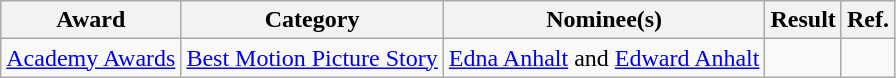<table class="wikitable plainrowheaders">
<tr>
<th>Award</th>
<th>Category</th>
<th>Nominee(s)</th>
<th>Result</th>
<th>Ref.</th>
</tr>
<tr>
<td><a href='#'>Academy Awards</a></td>
<td><a href='#'>Best Motion Picture Story</a></td>
<td><a href='#'>Edna Anhalt</a> and <a href='#'>Edward Anhalt</a></td>
<td></td>
<td align="center"></td>
</tr>
</table>
